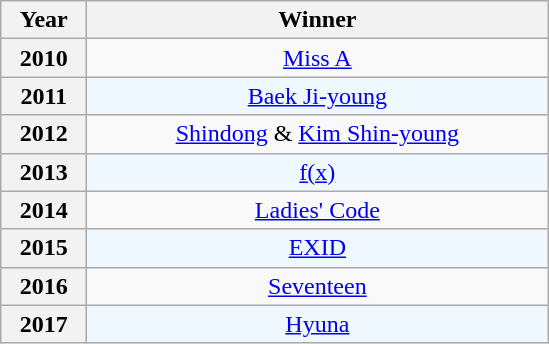<table class="wikitable plainrowheaders" style="text-align: center">
<tr>
<th scope="col" width="50">Year</th>
<th scope="col" width="300">Winner</th>
</tr>
<tr>
<th scope="row" style="text-align:center;">2010</th>
<td><a href='#'>Miss A</a></td>
</tr>
<tr style="background:#F0F8FF">
<th scope="row" style="text-align:center;">2011</th>
<td><a href='#'>Baek Ji-young</a></td>
</tr>
<tr>
<th scope="row" style="text-align:center;">2012</th>
<td><a href='#'>Shindong</a> & <a href='#'>Kim Shin-young</a></td>
</tr>
<tr style="background:#F0F8FF">
<th scope="row" style="text-align:center;">2013</th>
<td><a href='#'>f(x)</a></td>
</tr>
<tr>
<th scope="row" style="text-align:center;">2014</th>
<td><a href='#'>Ladies' Code</a></td>
</tr>
<tr style="background:#F0F8FF">
<th scope="row" style="text-align:center;">2015</th>
<td><a href='#'>EXID</a></td>
</tr>
<tr>
<th scope="row" style="text-align:center;">2016</th>
<td><a href='#'>Seventeen</a></td>
</tr>
<tr style="background:#F0F8FF">
<th scope="row" style="text-align:center;">2017</th>
<td><a href='#'>Hyuna</a></td>
</tr>
</table>
